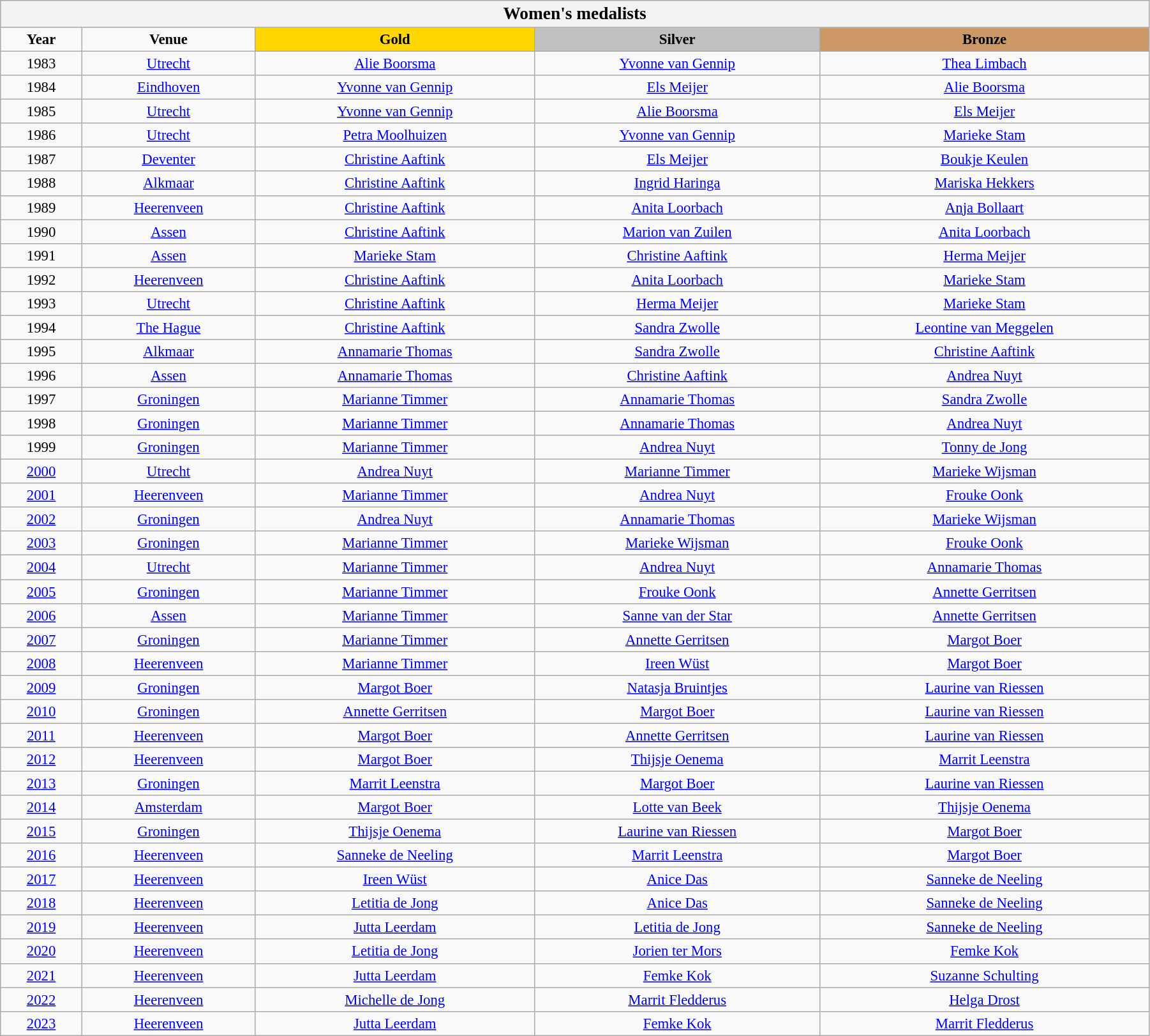<table class="wikitable" style="font-size:95%; text-align:center;" width="95%">
<tr>
<th colspan="5"><big>Women's medalists</big></th>
</tr>
<tr>
<td><strong>Year</strong></td>
<td><strong>Venue</strong></td>
<td bgcolor=gold><strong>Gold</strong></td>
<td bgcolor=silver><strong>Silver</strong></td>
<td bgcolor=cc9966><strong>Bronze</strong></td>
</tr>
<tr>
<td>1983</td>
<td><a href='#'>Utrecht</a></td>
<td><a href='#'>Alie Boorsma</a></td>
<td><a href='#'>Yvonne van Gennip</a></td>
<td><a href='#'>Thea Limbach</a></td>
</tr>
<tr>
<td>1984</td>
<td><a href='#'>Eindhoven</a></td>
<td><a href='#'>Yvonne van Gennip</a></td>
<td><a href='#'>Els Meijer</a></td>
<td><a href='#'>Alie Boorsma</a></td>
</tr>
<tr>
<td>1985</td>
<td><a href='#'>Utrecht</a></td>
<td><a href='#'>Yvonne van Gennip</a></td>
<td><a href='#'>Alie Boorsma</a></td>
<td><a href='#'>Els Meijer</a></td>
</tr>
<tr>
<td>1986</td>
<td><a href='#'>Utrecht</a></td>
<td><a href='#'>Petra Moolhuizen</a></td>
<td><a href='#'>Yvonne van Gennip</a></td>
<td><a href='#'>Marieke Stam</a></td>
</tr>
<tr>
<td>1987</td>
<td><a href='#'>Deventer</a></td>
<td><a href='#'>Christine Aaftink</a></td>
<td><a href='#'>Els Meijer</a></td>
<td><a href='#'>Boukje Keulen</a></td>
</tr>
<tr>
<td>1988</td>
<td><a href='#'>Alkmaar</a></td>
<td><a href='#'>Christine Aaftink</a></td>
<td><a href='#'>Ingrid Haringa</a></td>
<td><a href='#'>Mariska Hekkers</a></td>
</tr>
<tr>
<td>1989</td>
<td><a href='#'>Heerenveen</a></td>
<td><a href='#'>Christine Aaftink</a></td>
<td><a href='#'>Anita Loorbach</a></td>
<td><a href='#'>Anja Bollaart</a></td>
</tr>
<tr>
<td>1990</td>
<td><a href='#'>Assen</a></td>
<td><a href='#'>Christine Aaftink</a></td>
<td><a href='#'>Marion van Zuilen</a></td>
<td><a href='#'>Anita Loorbach</a></td>
</tr>
<tr>
<td>1991</td>
<td><a href='#'>Assen</a></td>
<td><a href='#'>Marieke Stam</a></td>
<td><a href='#'>Christine Aaftink</a></td>
<td><a href='#'>Herma Meijer</a></td>
</tr>
<tr>
<td>1992</td>
<td><a href='#'>Heerenveen</a></td>
<td><a href='#'>Christine Aaftink</a></td>
<td><a href='#'>Anita Loorbach</a></td>
<td><a href='#'>Marieke Stam</a></td>
</tr>
<tr>
<td>1993</td>
<td><a href='#'>Utrecht</a></td>
<td><a href='#'>Christine Aaftink</a></td>
<td><a href='#'>Herma Meijer</a></td>
<td><a href='#'>Marieke Stam</a></td>
</tr>
<tr>
<td>1994</td>
<td><a href='#'>The Hague</a></td>
<td><a href='#'>Christine Aaftink</a></td>
<td><a href='#'>Sandra Zwolle</a></td>
<td><a href='#'>Leontine van Meggelen</a></td>
</tr>
<tr>
<td>1995</td>
<td><a href='#'>Alkmaar</a></td>
<td><a href='#'>Annamarie Thomas</a></td>
<td><a href='#'>Sandra Zwolle</a></td>
<td><a href='#'>Christine Aaftink</a></td>
</tr>
<tr>
<td>1996</td>
<td><a href='#'>Assen</a></td>
<td><a href='#'>Annamarie Thomas</a></td>
<td><a href='#'>Christine Aaftink</a></td>
<td><a href='#'>Andrea Nuyt</a></td>
</tr>
<tr>
<td>1997</td>
<td><a href='#'>Groningen</a></td>
<td><a href='#'>Marianne Timmer</a></td>
<td><a href='#'>Annamarie Thomas</a></td>
<td><a href='#'>Sandra Zwolle</a></td>
</tr>
<tr>
<td>1998</td>
<td><a href='#'>Groningen</a></td>
<td><a href='#'>Marianne Timmer</a></td>
<td><a href='#'>Annamarie Thomas</a></td>
<td><a href='#'>Andrea Nuyt</a></td>
</tr>
<tr>
<td>1999</td>
<td><a href='#'>Groningen</a></td>
<td><a href='#'>Marianne Timmer</a></td>
<td><a href='#'>Andrea Nuyt</a></td>
<td><a href='#'>Tonny de Jong</a></td>
</tr>
<tr>
<td><a href='#'>2000</a></td>
<td><a href='#'>Utrecht</a></td>
<td><a href='#'>Andrea Nuyt</a></td>
<td><a href='#'>Marianne Timmer</a></td>
<td><a href='#'>Marieke Wijsman</a></td>
</tr>
<tr>
<td><a href='#'>2001</a></td>
<td><a href='#'>Heerenveen</a></td>
<td><a href='#'>Marianne Timmer</a></td>
<td><a href='#'>Andrea Nuyt</a></td>
<td><a href='#'>Frouke Oonk</a></td>
</tr>
<tr>
<td><a href='#'>2002</a></td>
<td><a href='#'>Groningen</a></td>
<td><a href='#'>Andrea Nuyt</a></td>
<td><a href='#'>Annamarie Thomas</a></td>
<td><a href='#'>Marieke Wijsman</a></td>
</tr>
<tr>
<td><a href='#'>2003</a></td>
<td><a href='#'>Groningen</a></td>
<td><a href='#'>Marianne Timmer</a></td>
<td><a href='#'>Marieke Wijsman</a></td>
<td><a href='#'>Frouke Oonk</a></td>
</tr>
<tr>
<td><a href='#'>2004</a></td>
<td><a href='#'>Utrecht</a></td>
<td><a href='#'>Marianne Timmer</a></td>
<td><a href='#'>Andrea Nuyt</a></td>
<td><a href='#'>Annamarie Thomas</a></td>
</tr>
<tr>
<td><a href='#'>2005</a></td>
<td><a href='#'>Groningen</a></td>
<td><a href='#'>Marianne Timmer</a></td>
<td><a href='#'>Frouke Oonk</a></td>
<td><a href='#'>Annette Gerritsen</a></td>
</tr>
<tr>
<td><a href='#'>2006</a></td>
<td><a href='#'>Assen</a></td>
<td><a href='#'>Marianne Timmer</a></td>
<td><a href='#'>Sanne van der Star</a></td>
<td><a href='#'>Annette Gerritsen</a></td>
</tr>
<tr>
<td><a href='#'>2007</a></td>
<td><a href='#'>Groningen</a></td>
<td><a href='#'>Marianne Timmer</a></td>
<td><a href='#'>Annette Gerritsen</a></td>
<td><a href='#'>Margot Boer</a></td>
</tr>
<tr>
<td><a href='#'>2008</a></td>
<td><a href='#'>Heerenveen</a></td>
<td><a href='#'>Marianne Timmer</a></td>
<td><a href='#'>Ireen Wüst</a></td>
<td><a href='#'>Margot Boer</a></td>
</tr>
<tr>
<td><a href='#'>2009</a></td>
<td><a href='#'>Groningen</a></td>
<td><a href='#'>Margot Boer</a></td>
<td><a href='#'>Natasja Bruintjes</a></td>
<td><a href='#'>Laurine van Riessen</a></td>
</tr>
<tr>
<td><a href='#'>2010</a></td>
<td><a href='#'>Groningen</a></td>
<td><a href='#'>Annette Gerritsen</a></td>
<td><a href='#'>Margot Boer</a></td>
<td><a href='#'>Laurine van Riessen</a></td>
</tr>
<tr>
<td><a href='#'>2011</a></td>
<td><a href='#'>Heerenveen</a></td>
<td><a href='#'>Margot Boer</a></td>
<td><a href='#'>Annette Gerritsen</a></td>
<td><a href='#'>Laurine van Riessen</a></td>
</tr>
<tr>
<td><a href='#'>2012</a></td>
<td><a href='#'>Heerenveen</a></td>
<td><a href='#'>Margot Boer</a></td>
<td><a href='#'>Thijsje Oenema</a></td>
<td><a href='#'>Marrit Leenstra</a></td>
</tr>
<tr>
<td><a href='#'>2013</a></td>
<td><a href='#'>Groningen</a></td>
<td><a href='#'>Marrit Leenstra</a></td>
<td><a href='#'>Margot Boer</a></td>
<td><a href='#'>Laurine van Riessen</a></td>
</tr>
<tr>
<td><a href='#'>2014</a></td>
<td><a href='#'>Amsterdam</a></td>
<td><a href='#'>Margot Boer</a></td>
<td><a href='#'>Lotte van Beek</a></td>
<td><a href='#'>Thijsje Oenema</a></td>
</tr>
<tr>
<td><a href='#'>2015</a></td>
<td><a href='#'>Groningen</a></td>
<td><a href='#'>Thijsje Oenema</a></td>
<td><a href='#'>Laurine van Riessen</a></td>
<td><a href='#'>Margot Boer</a></td>
</tr>
<tr>
<td><a href='#'>2016</a></td>
<td><a href='#'>Heerenveen</a></td>
<td><a href='#'>Sanneke de Neeling</a></td>
<td><a href='#'>Marrit Leenstra</a></td>
<td><a href='#'>Margot Boer</a></td>
</tr>
<tr>
<td><a href='#'>2017</a></td>
<td><a href='#'>Heerenveen</a></td>
<td><a href='#'>Ireen Wüst</a></td>
<td><a href='#'>Anice Das</a></td>
<td><a href='#'>Sanneke de Neeling</a></td>
</tr>
<tr>
<td><a href='#'>2018</a></td>
<td><a href='#'>Heerenveen</a></td>
<td><a href='#'>Letitia de Jong</a></td>
<td><a href='#'>Anice Das</a></td>
<td><a href='#'>Sanneke de Neeling</a></td>
</tr>
<tr>
<td><a href='#'>2019</a></td>
<td><a href='#'>Heerenveen</a></td>
<td><a href='#'>Jutta Leerdam</a></td>
<td><a href='#'>Letitia de Jong</a></td>
<td><a href='#'>Sanneke de Neeling</a></td>
</tr>
<tr>
<td><a href='#'>2020</a></td>
<td><a href='#'>Heerenveen</a></td>
<td><a href='#'>Letitia de Jong</a></td>
<td><a href='#'>Jorien ter Mors</a></td>
<td><a href='#'>Femke Kok</a></td>
</tr>
<tr>
<td><a href='#'>2021</a></td>
<td><a href='#'>Heerenveen</a></td>
<td><a href='#'>Jutta Leerdam</a></td>
<td><a href='#'>Femke Kok</a></td>
<td><a href='#'>Suzanne Schulting</a></td>
</tr>
<tr>
<td><a href='#'>2022</a></td>
<td><a href='#'>Heerenveen</a></td>
<td><a href='#'>Michelle de Jong</a></td>
<td><a href='#'>Marrit Fledderus</a></td>
<td><a href='#'>Helga Drost</a></td>
</tr>
<tr>
<td><a href='#'>2023</a></td>
<td><a href='#'>Heerenveen</a></td>
<td><a href='#'>Jutta Leerdam</a></td>
<td><a href='#'>Femke Kok</a></td>
<td><a href='#'>Marrit Fledderus</a></td>
</tr>
</table>
